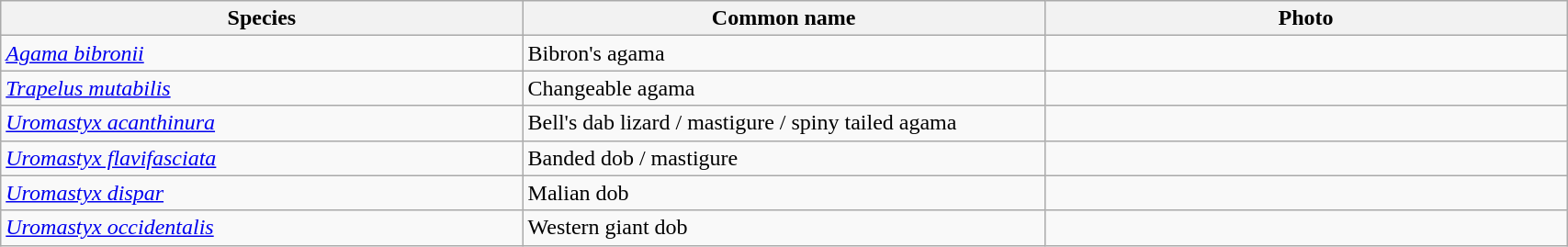<table width=90% class="wikitable">
<tr>
<th width=25%>Species</th>
<th width=25%>Common name</th>
<th width=25%>Photo</th>
</tr>
<tr>
<td><em><a href='#'>Agama bibronii</a></em></td>
<td>Bibron's agama</td>
<td></td>
</tr>
<tr>
<td><em><a href='#'>Trapelus mutabilis</a></em></td>
<td>Changeable agama</td>
<td></td>
</tr>
<tr>
<td><em><a href='#'>Uromastyx acanthinura</a></em></td>
<td>Bell's dab lizard / mastigure / spiny tailed agama</td>
<td></td>
</tr>
<tr>
<td><em><a href='#'>Uromastyx flavifasciata</a></em></td>
<td>Banded dob / mastigure</td>
<td></td>
</tr>
<tr>
<td><em><a href='#'>Uromastyx dispar</a></em></td>
<td>Malian dob</td>
<td></td>
</tr>
<tr>
<td><em><a href='#'>Uromastyx occidentalis</a></em></td>
<td>Western giant dob</td>
<td></td>
</tr>
</table>
